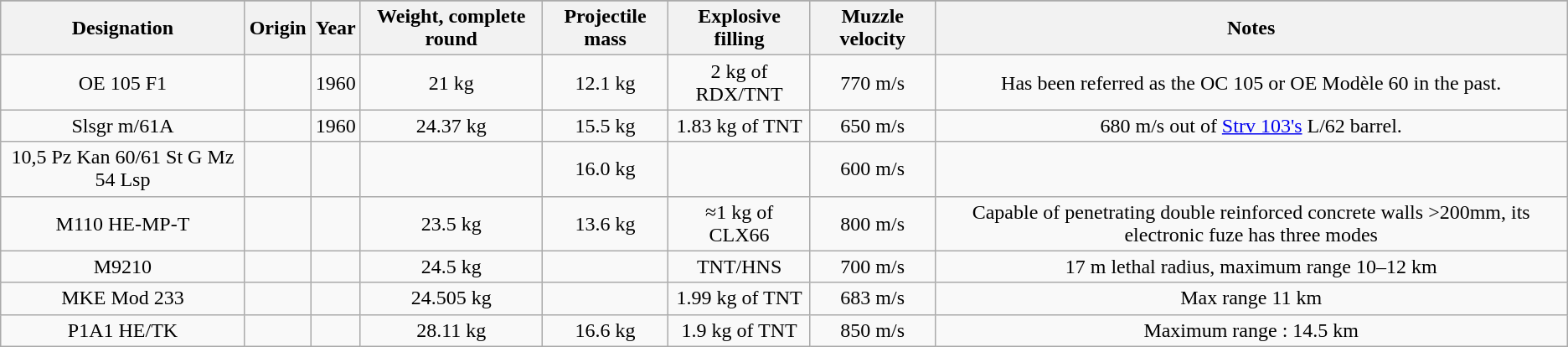<table class="wikitable sortable" style="text-align: center;">
<tr>
</tr>
<tr>
<th>Designation</th>
<th>Origin</th>
<th>Year</th>
<th>Weight, complete round</th>
<th>Projectile mass</th>
<th>Explosive filling</th>
<th>Muzzle velocity</th>
<th>Notes</th>
</tr>
<tr>
<td>OE 105 F1</td>
<td></td>
<td>1960</td>
<td>21 kg</td>
<td>12.1 kg</td>
<td>2 kg of RDX/TNT</td>
<td>770 m/s</td>
<td>Has been referred as the OC 105 or OE Modèle 60 in the past.</td>
</tr>
<tr>
<td>Slsgr m/61A</td>
<td></td>
<td>1960</td>
<td>24.37 kg</td>
<td>15.5 kg</td>
<td>1.83 kg of TNT</td>
<td>650 m/s</td>
<td>680 m/s out of <a href='#'>Strv 103's</a> L/62 barrel.</td>
</tr>
<tr>
<td>10,5 Pz Kan 60/61 St G Mz 54 Lsp</td>
<td></td>
<td></td>
<td></td>
<td>16.0 kg</td>
<td></td>
<td>600 m/s</td>
<td></td>
</tr>
<tr>
<td>M110 HE-MP-T</td>
<td></td>
<td></td>
<td>23.5 kg</td>
<td>13.6 kg</td>
<td>≈1 kg of CLX66</td>
<td>800 m/s</td>
<td>Capable of penetrating double reinforced concrete walls >200mm, its electronic fuze has three modes</td>
</tr>
<tr>
<td>M9210</td>
<td></td>
<td></td>
<td>24.5 kg</td>
<td></td>
<td>TNT/HNS</td>
<td>700 m/s</td>
<td>17 m lethal radius, maximum range 10–12 km</td>
</tr>
<tr>
<td>MKE Mod 233</td>
<td></td>
<td></td>
<td>24.505 kg</td>
<td></td>
<td>1.99 kg of TNT</td>
<td>683 m/s</td>
<td>Max range 11 km</td>
</tr>
<tr>
<td>P1A1 HE/TK</td>
<td></td>
<td></td>
<td>28.11 kg</td>
<td>16.6 kg</td>
<td>1.9 kg of TNT</td>
<td>850 m/s</td>
<td>Maximum range : 14.5 km</td>
</tr>
</table>
